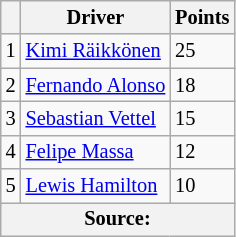<table class="wikitable" style="font-size: 85%;">
<tr>
<th></th>
<th>Driver</th>
<th>Points</th>
</tr>
<tr>
<td align="center">1</td>
<td> <a href='#'>Kimi Räikkönen</a></td>
<td>25</td>
</tr>
<tr>
<td align="center">2</td>
<td> <a href='#'>Fernando Alonso</a></td>
<td>18</td>
</tr>
<tr>
<td align="center">3</td>
<td> <a href='#'>Sebastian Vettel</a></td>
<td>15</td>
</tr>
<tr>
<td align="center">4</td>
<td> <a href='#'>Felipe Massa</a></td>
<td>12</td>
</tr>
<tr>
<td align="center">5</td>
<td> <a href='#'>Lewis Hamilton</a></td>
<td>10</td>
</tr>
<tr>
<th colspan=3>Source:</th>
</tr>
</table>
